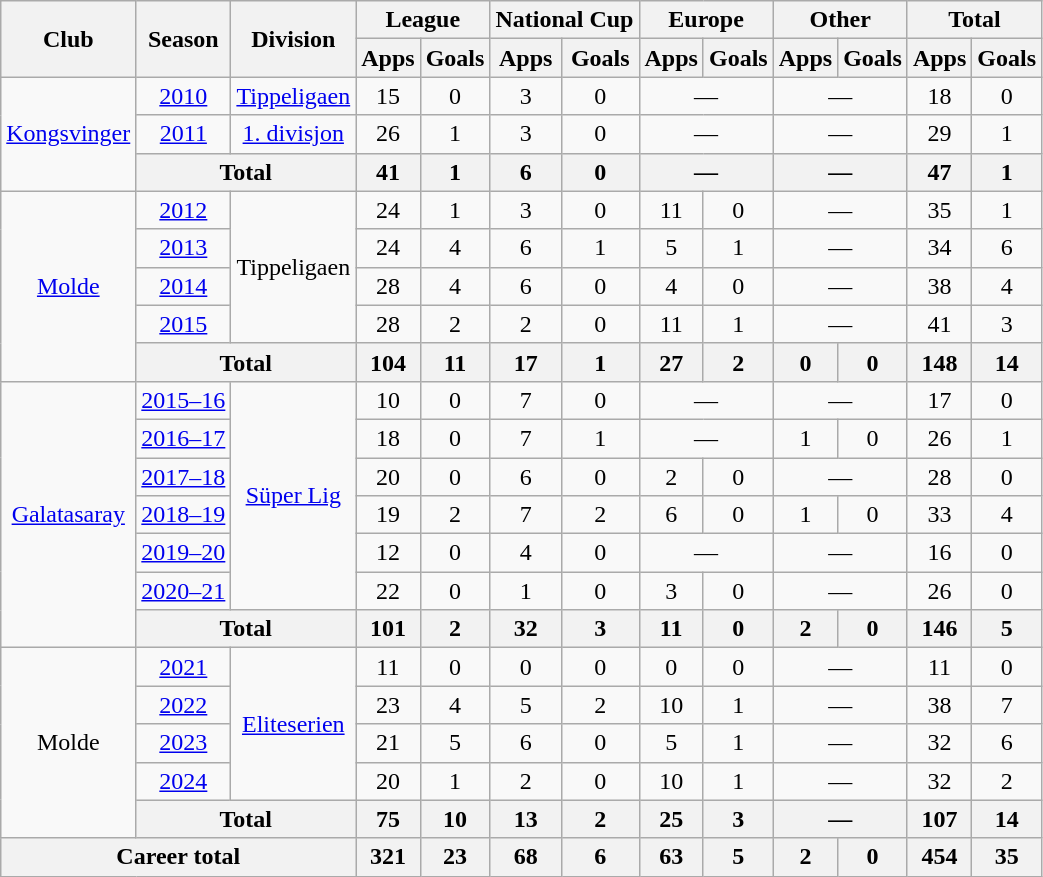<table class="wikitable" style="text-align:center">
<tr>
<th rowspan="2">Club</th>
<th rowspan="2">Season</th>
<th rowspan="2">Division</th>
<th colspan="2">League</th>
<th colspan="2">National Cup</th>
<th colspan="2">Europe</th>
<th colspan="2">Other</th>
<th colspan="2">Total</th>
</tr>
<tr>
<th>Apps</th>
<th>Goals</th>
<th>Apps</th>
<th>Goals</th>
<th>Apps</th>
<th>Goals</th>
<th>Apps</th>
<th>Goals</th>
<th>Apps</th>
<th>Goals</th>
</tr>
<tr>
<td rowspan="3"><a href='#'>Kongsvinger</a></td>
<td><a href='#'>2010</a></td>
<td><a href='#'>Tippeligaen</a></td>
<td>15</td>
<td>0</td>
<td>3</td>
<td>0</td>
<td colspan="2">—</td>
<td colspan="2">—</td>
<td>18</td>
<td>0</td>
</tr>
<tr>
<td><a href='#'>2011</a></td>
<td><a href='#'>1. divisjon</a></td>
<td>26</td>
<td>1</td>
<td>3</td>
<td>0</td>
<td colspan="2">—</td>
<td colspan="2">—</td>
<td>29</td>
<td>1</td>
</tr>
<tr>
<th colspan="2">Total</th>
<th>41</th>
<th>1</th>
<th>6</th>
<th>0</th>
<th colspan="2">—</th>
<th colspan="2">—</th>
<th>47</th>
<th>1</th>
</tr>
<tr>
<td rowspan="5"><a href='#'>Molde</a></td>
<td><a href='#'>2012</a></td>
<td rowspan="4">Tippeligaen</td>
<td>24</td>
<td>1</td>
<td>3</td>
<td>0</td>
<td>11</td>
<td>0</td>
<td colspan="2">—</td>
<td>35</td>
<td>1</td>
</tr>
<tr>
<td><a href='#'>2013</a></td>
<td>24</td>
<td>4</td>
<td>6</td>
<td>1</td>
<td>5</td>
<td>1</td>
<td colspan="2">—</td>
<td>34</td>
<td>6</td>
</tr>
<tr>
<td><a href='#'>2014</a></td>
<td>28</td>
<td>4</td>
<td>6</td>
<td>0</td>
<td>4</td>
<td>0</td>
<td colspan="2">—</td>
<td>38</td>
<td>4</td>
</tr>
<tr>
<td><a href='#'>2015</a></td>
<td>28</td>
<td>2</td>
<td>2</td>
<td>0</td>
<td>11</td>
<td>1</td>
<td colspan="2">—</td>
<td>41</td>
<td>3</td>
</tr>
<tr>
<th colspan="2">Total</th>
<th>104</th>
<th>11</th>
<th>17</th>
<th>1</th>
<th>27</th>
<th>2</th>
<th>0</th>
<th>0</th>
<th>148</th>
<th>14</th>
</tr>
<tr>
<td rowspan="7"><a href='#'>Galatasaray</a></td>
<td><a href='#'>2015–16</a></td>
<td rowspan="6"><a href='#'>Süper Lig</a></td>
<td>10</td>
<td>0</td>
<td>7</td>
<td>0</td>
<td colspan="2">—</td>
<td colspan="2">—</td>
<td>17</td>
<td>0</td>
</tr>
<tr>
<td><a href='#'>2016–17</a></td>
<td>18</td>
<td>0</td>
<td>7</td>
<td>1</td>
<td colspan="2">—</td>
<td>1</td>
<td>0</td>
<td>26</td>
<td>1</td>
</tr>
<tr>
<td><a href='#'>2017–18</a></td>
<td>20</td>
<td>0</td>
<td>6</td>
<td>0</td>
<td>2</td>
<td>0</td>
<td colspan="2">—</td>
<td>28</td>
<td>0</td>
</tr>
<tr>
<td><a href='#'>2018–19</a></td>
<td>19</td>
<td>2</td>
<td>7</td>
<td>2</td>
<td>6</td>
<td>0</td>
<td>1</td>
<td>0</td>
<td>33</td>
<td>4</td>
</tr>
<tr>
<td><a href='#'>2019–20</a></td>
<td>12</td>
<td>0</td>
<td>4</td>
<td>0</td>
<td colspan="2">—</td>
<td colspan="2">—</td>
<td>16</td>
<td>0</td>
</tr>
<tr>
<td><a href='#'>2020–21</a></td>
<td>22</td>
<td>0</td>
<td>1</td>
<td>0</td>
<td>3</td>
<td>0</td>
<td colspan="2">—</td>
<td>26</td>
<td>0</td>
</tr>
<tr>
<th colspan="2">Total</th>
<th>101</th>
<th>2</th>
<th>32</th>
<th>3</th>
<th>11</th>
<th>0</th>
<th>2</th>
<th>0</th>
<th>146</th>
<th>5</th>
</tr>
<tr>
<td rowspan="5">Molde</td>
<td><a href='#'>2021</a></td>
<td rowspan="4"><a href='#'>Eliteserien</a></td>
<td>11</td>
<td>0</td>
<td>0</td>
<td>0</td>
<td>0</td>
<td>0</td>
<td colspan="2">—</td>
<td>11</td>
<td>0</td>
</tr>
<tr>
<td><a href='#'>2022</a></td>
<td>23</td>
<td>4</td>
<td>5</td>
<td>2</td>
<td>10</td>
<td>1</td>
<td colspan="2">—</td>
<td>38</td>
<td>7</td>
</tr>
<tr>
<td><a href='#'>2023</a></td>
<td>21</td>
<td>5</td>
<td>6</td>
<td>0</td>
<td>5</td>
<td>1</td>
<td colspan="2">—</td>
<td>32</td>
<td>6</td>
</tr>
<tr>
<td><a href='#'>2024</a></td>
<td>20</td>
<td>1</td>
<td>2</td>
<td>0</td>
<td>10</td>
<td>1</td>
<td colspan="2">—</td>
<td>32</td>
<td>2</td>
</tr>
<tr>
<th colspan="2">Total</th>
<th>75</th>
<th>10</th>
<th>13</th>
<th>2</th>
<th>25</th>
<th>3</th>
<th colspan="2">—</th>
<th>107</th>
<th>14</th>
</tr>
<tr>
<th colspan="3">Career total</th>
<th>321</th>
<th>23</th>
<th>68</th>
<th>6</th>
<th>63</th>
<th>5</th>
<th>2</th>
<th>0</th>
<th>454</th>
<th>35</th>
</tr>
</table>
